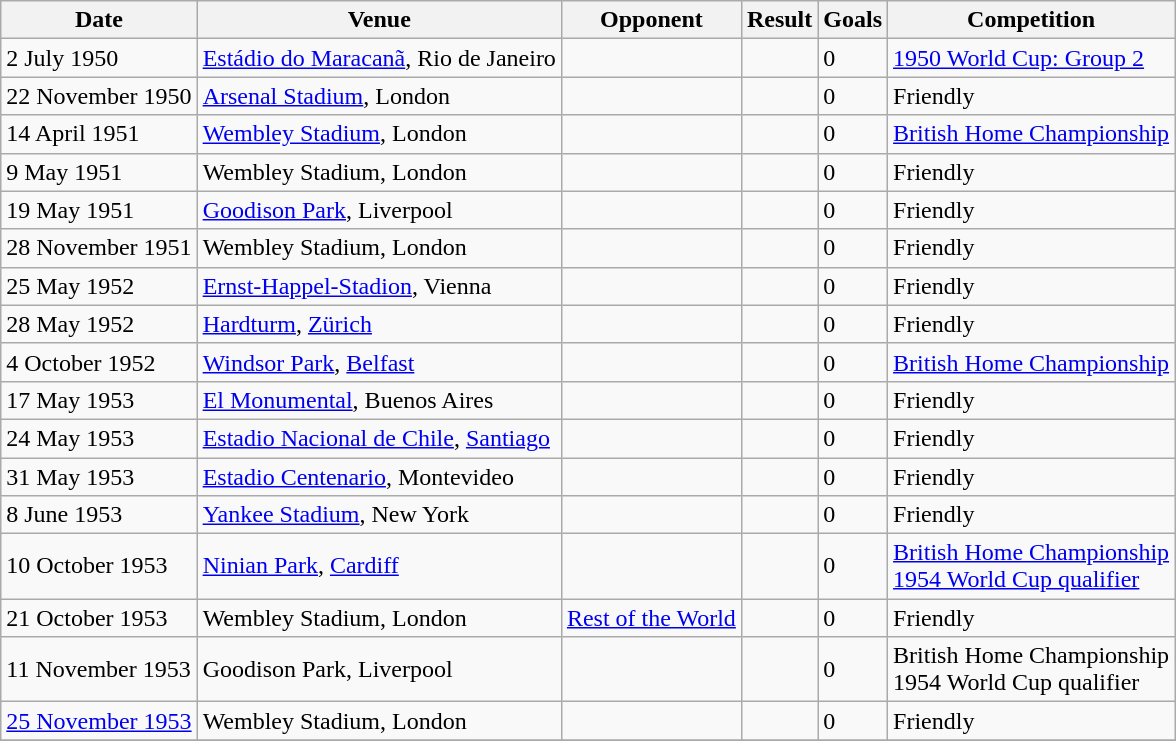<table class="wikitable">
<tr>
<th>Date</th>
<th>Venue</th>
<th>Opponent</th>
<th>Result</th>
<th>Goals</th>
<th>Competition</th>
</tr>
<tr>
<td>2 July 1950</td>
<td><a href='#'>Estádio do Maracanã</a>, Rio de Janeiro</td>
<td></td>
<td></td>
<td>0</td>
<td><a href='#'>1950 World Cup: Group 2</a></td>
</tr>
<tr>
<td>22 November 1950</td>
<td><a href='#'>Arsenal Stadium</a>, London</td>
<td></td>
<td></td>
<td>0</td>
<td>Friendly</td>
</tr>
<tr>
<td>14 April 1951</td>
<td><a href='#'>Wembley Stadium</a>, London</td>
<td></td>
<td></td>
<td>0</td>
<td><a href='#'>British Home Championship</a></td>
</tr>
<tr>
<td>9 May 1951</td>
<td>Wembley Stadium, London</td>
<td></td>
<td></td>
<td>0</td>
<td>Friendly</td>
</tr>
<tr>
<td>19 May 1951</td>
<td><a href='#'>Goodison Park</a>, Liverpool</td>
<td></td>
<td></td>
<td>0</td>
<td>Friendly</td>
</tr>
<tr>
<td>28 November 1951</td>
<td>Wembley Stadium, London</td>
<td></td>
<td></td>
<td>0</td>
<td>Friendly</td>
</tr>
<tr>
<td>25 May 1952</td>
<td><a href='#'>Ernst-Happel-Stadion</a>, Vienna</td>
<td></td>
<td></td>
<td>0</td>
<td>Friendly</td>
</tr>
<tr>
<td>28 May 1952</td>
<td><a href='#'>Hardturm</a>, <a href='#'>Zürich</a></td>
<td></td>
<td></td>
<td>0</td>
<td>Friendly</td>
</tr>
<tr>
<td>4 October 1952</td>
<td><a href='#'>Windsor Park</a>, <a href='#'>Belfast</a></td>
<td></td>
<td></td>
<td>0</td>
<td><a href='#'>British Home Championship</a></td>
</tr>
<tr>
<td>17 May 1953</td>
<td><a href='#'>El Monumental</a>, Buenos Aires</td>
<td></td>
<td></td>
<td>0</td>
<td>Friendly</td>
</tr>
<tr>
<td>24 May 1953</td>
<td><a href='#'>Estadio Nacional de Chile</a>, <a href='#'>Santiago</a></td>
<td></td>
<td></td>
<td>0</td>
<td>Friendly</td>
</tr>
<tr>
<td>31 May 1953</td>
<td><a href='#'>Estadio Centenario</a>, Montevideo</td>
<td></td>
<td></td>
<td>0</td>
<td>Friendly</td>
</tr>
<tr>
<td>8 June 1953</td>
<td><a href='#'>Yankee Stadium</a>, New York</td>
<td></td>
<td></td>
<td>0</td>
<td>Friendly</td>
</tr>
<tr>
<td>10 October 1953</td>
<td><a href='#'>Ninian Park</a>, <a href='#'>Cardiff</a></td>
<td></td>
<td></td>
<td>0</td>
<td><a href='#'>British Home Championship</a><br><a href='#'>1954 World Cup qualifier</a></td>
</tr>
<tr>
<td>21 October 1953</td>
<td>Wembley Stadium, London</td>
<td><a href='#'>Rest of the World</a></td>
<td></td>
<td>0</td>
<td>Friendly</td>
</tr>
<tr>
<td>11 November 1953</td>
<td>Goodison Park, Liverpool</td>
<td></td>
<td></td>
<td>0</td>
<td>British Home Championship<br>1954 World Cup qualifier</td>
</tr>
<tr>
<td><a href='#'>25 November 1953</a></td>
<td>Wembley Stadium, London</td>
<td></td>
<td></td>
<td>0</td>
<td>Friendly</td>
</tr>
<tr>
</tr>
</table>
